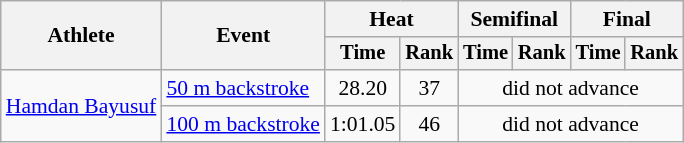<table class=wikitable style="font-size:90%">
<tr>
<th rowspan="2">Athlete</th>
<th rowspan="2">Event</th>
<th colspan="2">Heat</th>
<th colspan="2">Semifinal</th>
<th colspan="2">Final</th>
</tr>
<tr style="font-size:95%">
<th>Time</th>
<th>Rank</th>
<th>Time</th>
<th>Rank</th>
<th>Time</th>
<th>Rank</th>
</tr>
<tr align=center>
<td align=left rowspan=2><a href='#'>Hamdan Bayusuf</a></td>
<td align=left><a href='#'>50 m backstroke</a></td>
<td>28.20</td>
<td>37</td>
<td colspan=4>did not advance</td>
</tr>
<tr align=center>
<td align=left><a href='#'>100 m backstroke</a></td>
<td>1:01.05</td>
<td>46</td>
<td colspan=4>did not advance</td>
</tr>
</table>
